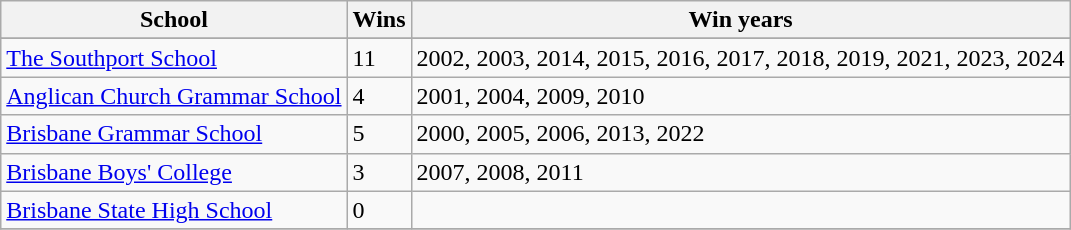<table class="wikitable sortable">
<tr>
<th>School</th>
<th>Wins</th>
<th>Win years</th>
</tr>
<tr>
</tr>
<tr>
<td><a href='#'>The Southport School</a></td>
<td>11</td>
<td>2002, 2003, 2014, 2015, 2016, 2017, 2018, 2019, 2021, 2023, 2024</td>
</tr>
<tr>
<td><a href='#'>Anglican Church Grammar School</a></td>
<td>4</td>
<td>2001, 2004, 2009, 2010</td>
</tr>
<tr>
<td><a href='#'>Brisbane Grammar School</a></td>
<td>5</td>
<td>2000, 2005, 2006, 2013, 2022</td>
</tr>
<tr>
<td><a href='#'>Brisbane Boys' College</a></td>
<td>3</td>
<td>2007, 2008, 2011</td>
</tr>
<tr>
<td><a href='#'>Brisbane State High School</a></td>
<td>0</td>
<td></td>
</tr>
<tr>
</tr>
</table>
